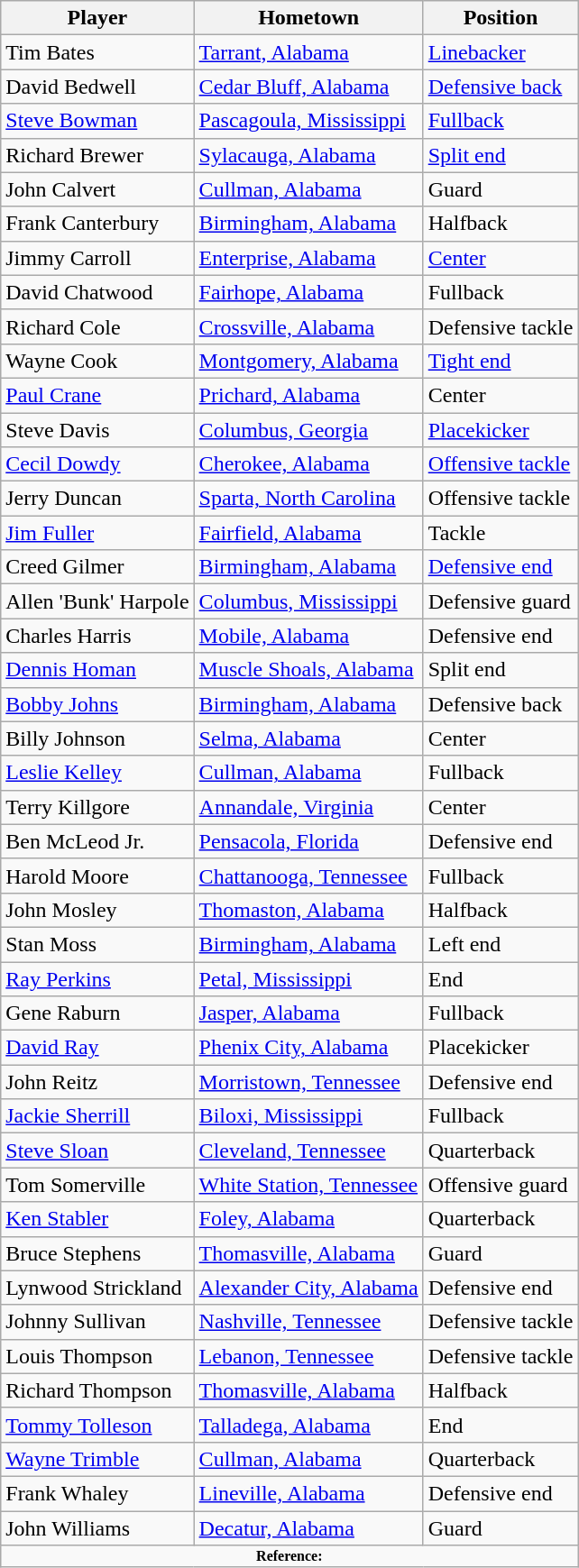<table class="wikitable" border="1">
<tr ;>
<th>Player</th>
<th>Hometown</th>
<th>Position</th>
</tr>
<tr>
<td>Tim Bates</td>
<td><a href='#'>Tarrant, Alabama</a></td>
<td><a href='#'>Linebacker</a></td>
</tr>
<tr>
<td>David Bedwell</td>
<td><a href='#'>Cedar Bluff, Alabama</a></td>
<td><a href='#'>Defensive back</a></td>
</tr>
<tr>
<td><a href='#'>Steve Bowman</a></td>
<td><a href='#'>Pascagoula, Mississippi</a></td>
<td><a href='#'>Fullback</a></td>
</tr>
<tr>
<td>Richard Brewer</td>
<td><a href='#'>Sylacauga, Alabama</a></td>
<td><a href='#'>Split end</a></td>
</tr>
<tr>
<td>John Calvert</td>
<td><a href='#'>Cullman, Alabama</a></td>
<td>Guard</td>
</tr>
<tr>
<td>Frank Canterbury</td>
<td><a href='#'>Birmingham, Alabama</a></td>
<td>Halfback</td>
</tr>
<tr>
<td>Jimmy Carroll</td>
<td><a href='#'>Enterprise, Alabama</a></td>
<td><a href='#'>Center</a></td>
</tr>
<tr>
<td>David Chatwood</td>
<td><a href='#'>Fairhope, Alabama</a></td>
<td>Fullback</td>
</tr>
<tr>
<td>Richard Cole</td>
<td><a href='#'>Crossville, Alabama</a></td>
<td>Defensive tackle</td>
</tr>
<tr>
<td>Wayne Cook</td>
<td><a href='#'>Montgomery, Alabama</a></td>
<td><a href='#'>Tight end</a></td>
</tr>
<tr>
<td><a href='#'>Paul Crane</a></td>
<td><a href='#'>Prichard, Alabama</a></td>
<td>Center</td>
</tr>
<tr>
<td>Steve Davis</td>
<td><a href='#'>Columbus, Georgia</a></td>
<td><a href='#'>Placekicker</a></td>
</tr>
<tr>
<td><a href='#'>Cecil Dowdy</a></td>
<td><a href='#'>Cherokee, Alabama</a></td>
<td><a href='#'>Offensive tackle</a></td>
</tr>
<tr>
<td>Jerry Duncan</td>
<td><a href='#'>Sparta, North Carolina</a></td>
<td>Offensive tackle</td>
</tr>
<tr>
<td><a href='#'>Jim Fuller</a></td>
<td><a href='#'>Fairfield, Alabama</a></td>
<td>Tackle</td>
</tr>
<tr>
<td>Creed Gilmer</td>
<td><a href='#'>Birmingham, Alabama</a></td>
<td><a href='#'>Defensive end</a></td>
</tr>
<tr>
<td>Allen 'Bunk' Harpole</td>
<td><a href='#'>Columbus, Mississippi</a></td>
<td>Defensive guard</td>
</tr>
<tr>
<td>Charles Harris</td>
<td><a href='#'>Mobile, Alabama</a></td>
<td>Defensive end</td>
</tr>
<tr>
<td><a href='#'>Dennis Homan</a></td>
<td><a href='#'>Muscle Shoals, Alabama</a></td>
<td>Split end</td>
</tr>
<tr>
<td><a href='#'>Bobby Johns</a></td>
<td><a href='#'>Birmingham, Alabama</a></td>
<td>Defensive back</td>
</tr>
<tr>
<td>Billy Johnson</td>
<td><a href='#'>Selma, Alabama</a></td>
<td>Center</td>
</tr>
<tr>
<td><a href='#'>Leslie Kelley</a></td>
<td><a href='#'>Cullman, Alabama</a></td>
<td>Fullback</td>
</tr>
<tr>
<td>Terry Killgore</td>
<td><a href='#'>Annandale, Virginia</a></td>
<td>Center</td>
</tr>
<tr>
<td>Ben McLeod Jr.</td>
<td><a href='#'>Pensacola, Florida</a></td>
<td>Defensive end</td>
</tr>
<tr>
<td>Harold Moore</td>
<td><a href='#'>Chattanooga, Tennessee</a></td>
<td>Fullback</td>
</tr>
<tr>
<td>John Mosley</td>
<td><a href='#'>Thomaston, Alabama</a></td>
<td>Halfback</td>
</tr>
<tr>
<td>Stan Moss</td>
<td><a href='#'>Birmingham, Alabama</a></td>
<td>Left end</td>
</tr>
<tr>
<td><a href='#'>Ray Perkins</a></td>
<td><a href='#'>Petal, Mississippi</a></td>
<td>End</td>
</tr>
<tr>
<td>Gene Raburn</td>
<td><a href='#'>Jasper, Alabama</a></td>
<td>Fullback</td>
</tr>
<tr>
<td><a href='#'>David Ray</a></td>
<td><a href='#'>Phenix City, Alabama</a></td>
<td>Placekicker</td>
</tr>
<tr>
<td>John Reitz</td>
<td><a href='#'>Morristown, Tennessee</a></td>
<td>Defensive end</td>
</tr>
<tr>
<td><a href='#'>Jackie Sherrill</a></td>
<td><a href='#'>Biloxi, Mississippi</a></td>
<td>Fullback</td>
</tr>
<tr>
<td><a href='#'>Steve Sloan</a></td>
<td><a href='#'>Cleveland, Tennessee</a></td>
<td>Quarterback</td>
</tr>
<tr>
<td>Tom Somerville</td>
<td><a href='#'>White Station, Tennessee</a></td>
<td>Offensive guard</td>
</tr>
<tr>
<td><a href='#'>Ken Stabler</a></td>
<td><a href='#'>Foley, Alabama</a></td>
<td>Quarterback</td>
</tr>
<tr>
<td>Bruce Stephens</td>
<td><a href='#'>Thomasville, Alabama</a></td>
<td>Guard</td>
</tr>
<tr>
<td>Lynwood Strickland</td>
<td><a href='#'>Alexander City, Alabama</a></td>
<td>Defensive end</td>
</tr>
<tr>
<td>Johnny Sullivan</td>
<td><a href='#'>Nashville, Tennessee</a></td>
<td>Defensive tackle</td>
</tr>
<tr>
<td>Louis Thompson</td>
<td><a href='#'>Lebanon, Tennessee</a></td>
<td>Defensive tackle</td>
</tr>
<tr>
<td>Richard Thompson</td>
<td><a href='#'>Thomasville, Alabama</a></td>
<td>Halfback</td>
</tr>
<tr>
<td><a href='#'>Tommy Tolleson</a></td>
<td><a href='#'>Talladega, Alabama</a></td>
<td>End</td>
</tr>
<tr>
<td><a href='#'>Wayne Trimble</a></td>
<td><a href='#'>Cullman, Alabama</a></td>
<td>Quarterback</td>
</tr>
<tr>
<td>Frank Whaley</td>
<td><a href='#'>Lineville, Alabama</a></td>
<td>Defensive end</td>
</tr>
<tr>
<td>John Williams</td>
<td><a href='#'>Decatur, Alabama</a></td>
<td>Guard</td>
</tr>
<tr>
<td colspan="3" style="font-size: 8pt" align="center"><strong>Reference:</strong></td>
</tr>
</table>
